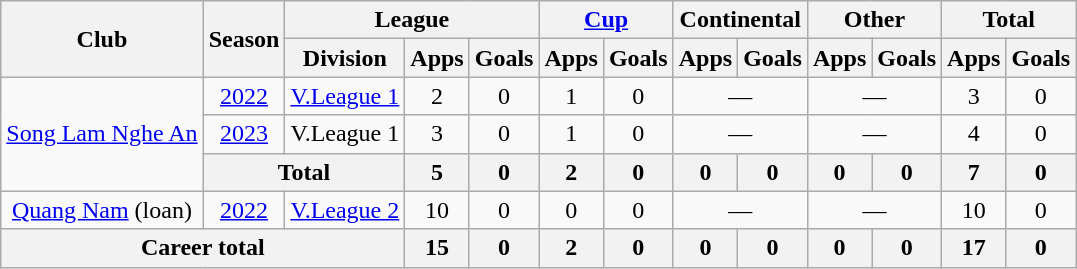<table class="wikitable" style="text-align: center">
<tr>
<th rowspan="2">Club</th>
<th rowspan="2">Season</th>
<th colspan="3">League</th>
<th colspan="2"><a href='#'>Cup</a></th>
<th colspan="2">Continental</th>
<th colspan="2">Other</th>
<th colspan="2">Total</th>
</tr>
<tr>
<th>Division</th>
<th>Apps</th>
<th>Goals</th>
<th>Apps</th>
<th>Goals</th>
<th>Apps</th>
<th>Goals</th>
<th>Apps</th>
<th>Goals</th>
<th>Apps</th>
<th>Goals</th>
</tr>
<tr>
<td rowspan=3><a href='#'>Song Lam Nghe An</a></td>
<td><a href='#'>2022</a></td>
<td><a href='#'>V.League 1</a></td>
<td>2</td>
<td>0</td>
<td>1</td>
<td>0</td>
<td colspan="2">—</td>
<td colspan="2">—</td>
<td>3</td>
<td>0</td>
</tr>
<tr>
<td><a href='#'>2023</a></td>
<td>V.League 1</td>
<td>3</td>
<td>0</td>
<td>1</td>
<td>0</td>
<td colspan="2">—</td>
<td colspan="2">—</td>
<td>4</td>
<td>0</td>
</tr>
<tr>
<th colspan=2>Total</th>
<th>5</th>
<th>0</th>
<th>2</th>
<th>0</th>
<th>0</th>
<th>0</th>
<th>0</th>
<th>0</th>
<th>7</th>
<th>0</th>
</tr>
<tr>
<td><a href='#'>Quang Nam</a> (loan)</td>
<td><a href='#'>2022</a></td>
<td><a href='#'>V.League 2</a></td>
<td>10</td>
<td>0</td>
<td>0</td>
<td>0</td>
<td colspan="2">—</td>
<td colspan="2">—</td>
<td>10</td>
<td>0</td>
</tr>
<tr>
<th colspan=3>Career total</th>
<th>15</th>
<th>0</th>
<th>2</th>
<th>0</th>
<th>0</th>
<th>0</th>
<th>0</th>
<th>0</th>
<th>17</th>
<th>0</th>
</tr>
</table>
